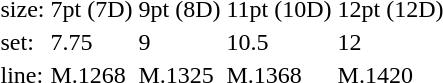<table style="margin-left:40px;">
<tr>
<td>size:</td>
<td>7pt (7D)</td>
<td>9pt (8D)</td>
<td>11pt (10D)</td>
<td>12pt (12D)</td>
</tr>
<tr>
<td>set:</td>
<td>7.75</td>
<td>9</td>
<td>10.5</td>
<td>12</td>
</tr>
<tr>
<td>line:</td>
<td>M.1268</td>
<td>M.1325</td>
<td>M.1368</td>
<td>M.1420</td>
</tr>
</table>
